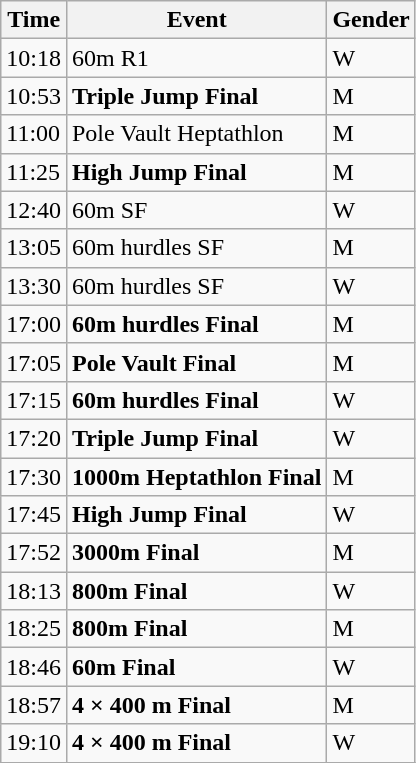<table class="wikitable sortable">
<tr>
<th>Time</th>
<th>Event</th>
<th>Gender</th>
</tr>
<tr>
<td>10:18</td>
<td>60m R1</td>
<td>W</td>
</tr>
<tr>
<td>10:53</td>
<td><strong>Triple Jump Final</strong></td>
<td>M</td>
</tr>
<tr>
<td>11:00</td>
<td>Pole Vault Heptathlon</td>
<td>M</td>
</tr>
<tr>
<td>11:25</td>
<td><strong>High Jump Final</strong></td>
<td>M</td>
</tr>
<tr>
<td>12:40</td>
<td>60m SF</td>
<td>W</td>
</tr>
<tr>
<td>13:05</td>
<td>60m hurdles SF</td>
<td>M</td>
</tr>
<tr>
<td>13:30</td>
<td>60m hurdles SF</td>
<td>W</td>
</tr>
<tr>
<td>17:00</td>
<td><strong>60m hurdles Final</strong></td>
<td>M</td>
</tr>
<tr>
<td>17:05</td>
<td><strong>Pole Vault Final</strong></td>
<td>M</td>
</tr>
<tr>
<td>17:15</td>
<td><strong>60m hurdles Final</strong></td>
<td>W</td>
</tr>
<tr>
<td>17:20</td>
<td><strong>Triple Jump Final</strong></td>
<td>W</td>
</tr>
<tr>
<td>17:30</td>
<td><strong>1000m Heptathlon Final</strong></td>
<td>M</td>
</tr>
<tr>
<td>17:45</td>
<td><strong>High Jump Final</strong></td>
<td>W</td>
</tr>
<tr>
<td>17:52</td>
<td><strong>3000m Final</strong></td>
<td>M</td>
</tr>
<tr>
<td>18:13</td>
<td><strong>800m Final</strong></td>
<td>W</td>
</tr>
<tr>
<td>18:25</td>
<td><strong>800m Final</strong></td>
<td>M</td>
</tr>
<tr>
<td>18:46</td>
<td><strong>60m Final</strong></td>
<td>W</td>
</tr>
<tr>
<td>18:57</td>
<td><strong>4 × 400 m Final</strong></td>
<td>M</td>
</tr>
<tr>
<td>19:10</td>
<td><strong>4 × 400 m Final</strong></td>
<td>W</td>
</tr>
<tr>
</tr>
</table>
